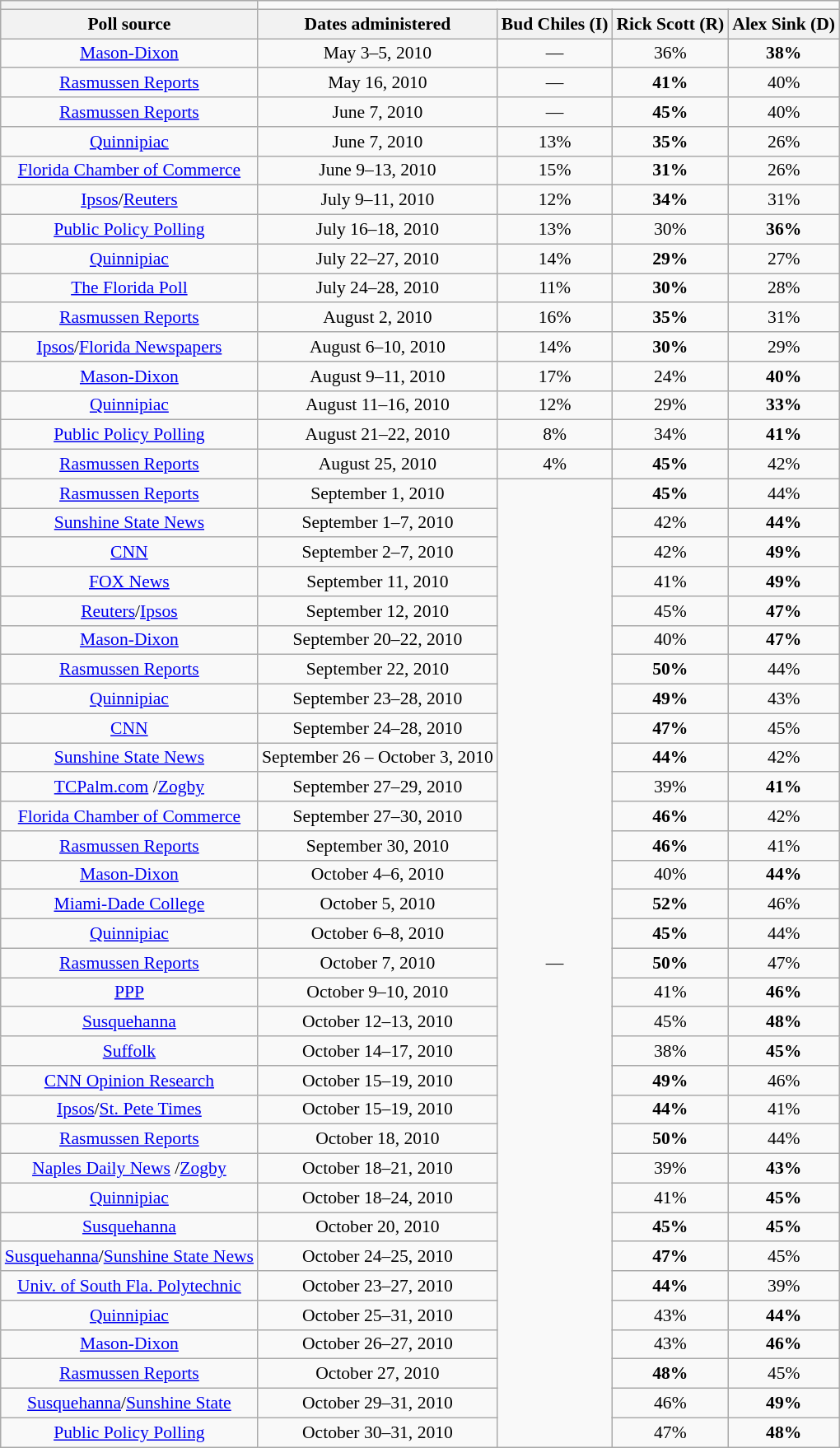<table class="wikitable" style="font-size:90%;text-align:center;">
<tr valign=bottom>
<th></th>
</tr>
<tr valign=bottom>
<th>Poll source</th>
<th>Dates administered</th>
<th>Bud Chiles (I)</th>
<th>Rick Scott (R)</th>
<th>Alex Sink (D)</th>
</tr>
<tr>
<td><a href='#'>Mason-Dixon</a></td>
<td>May 3–5, 2010</td>
<td>—</td>
<td>36%</td>
<td><strong>38%</strong></td>
</tr>
<tr>
<td><a href='#'>Rasmussen Reports</a></td>
<td>May 16, 2010</td>
<td>—</td>
<td><strong>41%</strong></td>
<td>40%</td>
</tr>
<tr>
<td><a href='#'>Rasmussen Reports</a></td>
<td>June 7, 2010</td>
<td>—</td>
<td><strong>45%</strong></td>
<td>40%</td>
</tr>
<tr>
<td><a href='#'>Quinnipiac</a></td>
<td>June 7, 2010</td>
<td>13%</td>
<td><strong>35%</strong></td>
<td>26%</td>
</tr>
<tr>
<td><a href='#'>Florida Chamber of Commerce</a></td>
<td>June 9–13, 2010</td>
<td>15%</td>
<td><strong>31%</strong></td>
<td>26%</td>
</tr>
<tr>
<td><a href='#'>Ipsos</a>/<a href='#'>Reuters</a></td>
<td align=center>July 9–11, 2010</td>
<td>12%</td>
<td><strong>34%</strong></td>
<td>31%</td>
</tr>
<tr>
<td><a href='#'>Public Policy Polling</a></td>
<td>July 16–18, 2010</td>
<td>13%</td>
<td>30%</td>
<td><strong>36%</strong></td>
</tr>
<tr>
<td><a href='#'>Quinnipiac</a></td>
<td>July 22–27, 2010</td>
<td>14%</td>
<td><strong>29%</strong></td>
<td>27%</td>
</tr>
<tr>
<td><a href='#'>The Florida Poll</a></td>
<td>July 24–28, 2010</td>
<td>11%</td>
<td><strong>30%</strong></td>
<td>28%</td>
</tr>
<tr>
<td><a href='#'>Rasmussen Reports</a></td>
<td>August 2, 2010</td>
<td>16%</td>
<td><strong>35%</strong></td>
<td>31%</td>
</tr>
<tr>
<td><a href='#'>Ipsos</a>/<a href='#'>Florida Newspapers</a></td>
<td>August 6–10, 2010</td>
<td>14%</td>
<td><strong>30%</strong></td>
<td>29%</td>
</tr>
<tr>
<td><a href='#'>Mason-Dixon</a></td>
<td>August 9–11, 2010</td>
<td>17%</td>
<td>24%</td>
<td><strong>40%</strong></td>
</tr>
<tr>
<td><a href='#'>Quinnipiac</a></td>
<td>August 11–16, 2010</td>
<td>12%</td>
<td>29%</td>
<td><strong>33%</strong></td>
</tr>
<tr>
<td><a href='#'>Public Policy Polling</a></td>
<td>August 21–22, 2010</td>
<td>8%</td>
<td>34%</td>
<td><strong>41%</strong></td>
</tr>
<tr>
<td><a href='#'>Rasmussen Reports</a></td>
<td>August 25, 2010</td>
<td>4%</td>
<td><strong>45%</strong></td>
<td>42%</td>
</tr>
<tr>
<td><a href='#'>Rasmussen Reports</a></td>
<td>September 1, 2010</td>
<td rowspan=99 >—</td>
<td><strong>45%</strong></td>
<td>44%</td>
</tr>
<tr>
<td><a href='#'>Sunshine State News</a></td>
<td>September 1–7, 2010</td>
<td>42%</td>
<td><strong>44%</strong></td>
</tr>
<tr>
<td><a href='#'>CNN</a></td>
<td>September 2–7, 2010</td>
<td>42%</td>
<td><strong>49%</strong></td>
</tr>
<tr>
<td><a href='#'>FOX News</a></td>
<td>September 11, 2010</td>
<td>41%</td>
<td><strong>49%</strong></td>
</tr>
<tr>
<td><a href='#'>Reuters</a>/<a href='#'>Ipsos</a></td>
<td>September 12, 2010</td>
<td>45%</td>
<td><strong>47%</strong></td>
</tr>
<tr>
<td><a href='#'>Mason-Dixon</a></td>
<td>September 20–22, 2010</td>
<td>40%</td>
<td><strong>47%</strong></td>
</tr>
<tr>
<td><a href='#'>Rasmussen Reports</a></td>
<td>September 22, 2010</td>
<td><strong>50%</strong></td>
<td>44%</td>
</tr>
<tr>
<td><a href='#'>Quinnipiac</a></td>
<td>September 23–28, 2010</td>
<td><strong>49%</strong></td>
<td>43%</td>
</tr>
<tr>
<td><a href='#'>CNN</a></td>
<td>September 24–28, 2010</td>
<td><strong>47%</strong></td>
<td>45%</td>
</tr>
<tr>
<td><a href='#'>Sunshine State News</a></td>
<td>September 26 – October 3, 2010</td>
<td><strong>44%</strong></td>
<td>42%</td>
</tr>
<tr>
<td><a href='#'>TCPalm.com</a> /<a href='#'>Zogby</a></td>
<td>September 27–29, 2010</td>
<td>39%</td>
<td><strong>41%</strong></td>
</tr>
<tr>
<td><a href='#'>Florida Chamber of Commerce</a></td>
<td>September 27–30, 2010</td>
<td><strong>46%</strong></td>
<td>42%</td>
</tr>
<tr>
<td><a href='#'>Rasmussen Reports</a></td>
<td>September 30, 2010</td>
<td><strong>46%</strong></td>
<td>41%</td>
</tr>
<tr>
<td><a href='#'>Mason-Dixon</a></td>
<td>October 4–6, 2010</td>
<td>40%</td>
<td><strong>44%</strong></td>
</tr>
<tr>
<td><a href='#'>Miami-Dade College</a></td>
<td>October 5, 2010</td>
<td><strong>52%</strong></td>
<td>46%</td>
</tr>
<tr>
<td><a href='#'>Quinnipiac</a></td>
<td>October 6–8, 2010</td>
<td><strong>45%</strong></td>
<td>44%</td>
</tr>
<tr>
<td><a href='#'>Rasmussen Reports</a></td>
<td>October 7, 2010</td>
<td><strong>50%</strong></td>
<td>47%</td>
</tr>
<tr>
<td><a href='#'>PPP</a></td>
<td>October 9–10, 2010</td>
<td>41%</td>
<td><strong>46%</strong></td>
</tr>
<tr>
<td><a href='#'>Susquehanna</a></td>
<td>October 12–13, 2010</td>
<td>45%</td>
<td><strong>48%</strong></td>
</tr>
<tr>
<td><a href='#'>Suffolk</a></td>
<td>October 14–17, 2010</td>
<td>38%</td>
<td><strong>45%</strong></td>
</tr>
<tr>
<td><a href='#'>CNN Opinion Research</a></td>
<td>October 15–19, 2010</td>
<td><strong>49%</strong></td>
<td>46%</td>
</tr>
<tr>
<td><a href='#'>Ipsos</a>/<a href='#'>St. Pete Times</a></td>
<td>October 15–19, 2010</td>
<td><strong>44%</strong></td>
<td>41%</td>
</tr>
<tr>
<td><a href='#'>Rasmussen Reports</a></td>
<td>October 18, 2010</td>
<td><strong>50%</strong></td>
<td>44%</td>
</tr>
<tr>
<td><a href='#'>Naples Daily News</a> /<a href='#'>Zogby</a></td>
<td>October 18–21, 2010</td>
<td>39%</td>
<td><strong>43%</strong></td>
</tr>
<tr>
<td><a href='#'>Quinnipiac</a></td>
<td>October 18–24, 2010</td>
<td>41%</td>
<td><strong>45%</strong></td>
</tr>
<tr>
<td><a href='#'>Susquehanna</a></td>
<td>October 20, 2010</td>
<td><strong>45%</strong></td>
<td><strong>45%</strong></td>
</tr>
<tr>
<td><a href='#'>Susquehanna</a>/<a href='#'>Sunshine State News</a></td>
<td>October 24–25, 2010</td>
<td><strong>47%</strong></td>
<td>45%</td>
</tr>
<tr>
<td><a href='#'>Univ. of South Fla. Polytechnic</a></td>
<td>October 23–27, 2010</td>
<td><strong>44%</strong></td>
<td>39%</td>
</tr>
<tr>
<td><a href='#'>Quinnipiac</a></td>
<td>October 25–31, 2010</td>
<td>43%</td>
<td><strong>44%</strong></td>
</tr>
<tr>
<td><a href='#'>Mason-Dixon</a></td>
<td>October 26–27, 2010</td>
<td>43%</td>
<td><strong>46%</strong></td>
</tr>
<tr>
<td><a href='#'>Rasmussen Reports</a></td>
<td>October 27, 2010</td>
<td><strong>48%</strong></td>
<td>45%</td>
</tr>
<tr>
<td><a href='#'>Susquehanna</a>/<a href='#'>Sunshine State</a></td>
<td>October 29–31, 2010</td>
<td>46%</td>
<td><strong>49%</strong></td>
</tr>
<tr>
<td><a href='#'>Public Policy Polling</a></td>
<td>October 30–31, 2010</td>
<td>47%</td>
<td><strong>48%</strong></td>
</tr>
</table>
